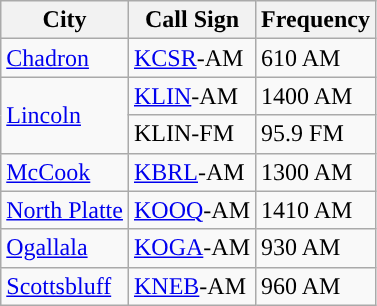<table class="wikitable">
<tr>
<th>City</th>
<th>Call Sign</th>
<th>Frequency</th>
</tr>
<tr>
<td><a href='#'>Chadron</a></td>
<td><a href='#'>KCSR</a>-AM</td>
<td>610 AM</td>
</tr>
<tr>
<td rowspan=2><a href='#'>Lincoln</a></td>
<td><a href='#'>KLIN</a>-AM</td>
<td>1400 AM</td>
</tr>
<tr>
<td>KLIN-FM</td>
<td>95.9 FM</td>
</tr>
<tr>
<td><a href='#'>McCook</a></td>
<td><a href='#'>KBRL</a>-AM</td>
<td>1300 AM</td>
</tr>
<tr>
<td><a href='#'>North Platte</a></td>
<td><a href='#'>KOOQ</a>-AM</td>
<td>1410 AM</td>
</tr>
<tr>
<td><a href='#'>Ogallala</a></td>
<td><a href='#'>KOGA</a>-AM</td>
<td>930 AM</td>
</tr>
<tr>
<td><a href='#'>Scottsbluff</a></td>
<td><a href='#'>KNEB</a>-AM</td>
<td>960 AM</td>
</tr>
</table>
